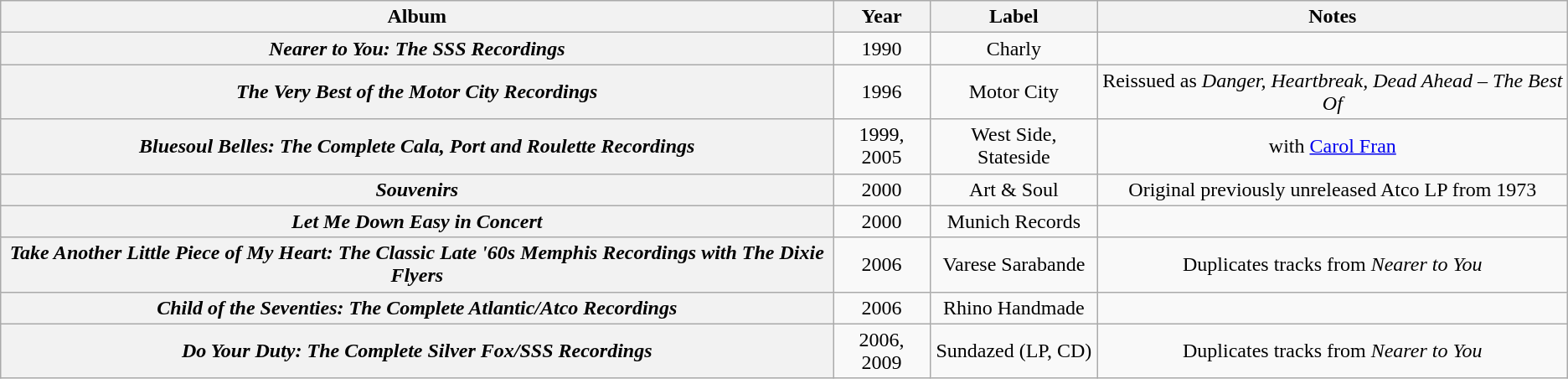<table class="wikitable plainrowheaders" style="text-align:center;">
<tr>
<th scope="col">Album</th>
<th scope="col">Year</th>
<th scope="col">Label</th>
<th scope="col">Notes</th>
</tr>
<tr>
<th scope="row"><em>Nearer to You: The SSS Recordings</em></th>
<td>1990</td>
<td>Charly</td>
<td></td>
</tr>
<tr>
<th scope="row"><em>The Very Best of the Motor City Recordings</em></th>
<td>1996</td>
<td>Motor City</td>
<td>Reissued as <em>Danger, Heartbreak, Dead Ahead – The Best Of</em></td>
</tr>
<tr>
<th scope="row"><em>Bluesoul Belles: The Complete Cala, Port and Roulette Recordings</em></th>
<td "rowspan="2">1999, 2005</td>
<td "rowspan="2">West Side, Stateside</td>
<td>with <a href='#'>Carol Fran</a></td>
</tr>
<tr>
<th scope="row"><em>Souvenirs</em></th>
<td>2000</td>
<td>Art & Soul</td>
<td>Original previously unreleased Atco LP from 1973</td>
</tr>
<tr>
<th scope="row"><em>Let Me Down Easy in Concert</em></th>
<td>2000</td>
<td>Munich Records</td>
<td></td>
</tr>
<tr>
<th scope="row"><em>Take Another Little Piece of My Heart: The Classic Late '60s Memphis Recordings with The Dixie Flyers</em></th>
<td>2006</td>
<td>Varese Sarabande</td>
<td>Duplicates tracks from <em>Nearer to You</em></td>
</tr>
<tr>
<th scope="row"><em>Child of the Seventies: The Complete Atlantic/Atco Recordings</em></th>
<td>2006</td>
<td>Rhino Handmade</td>
<td></td>
</tr>
<tr>
<th scope="row"><em>Do Your Duty: The Complete Silver Fox/SSS Recordings</em></th>
<td>2006, 2009</td>
<td>Sundazed (LP, CD)</td>
<td>Duplicates tracks from <em>Nearer to You</em></td>
</tr>
</table>
